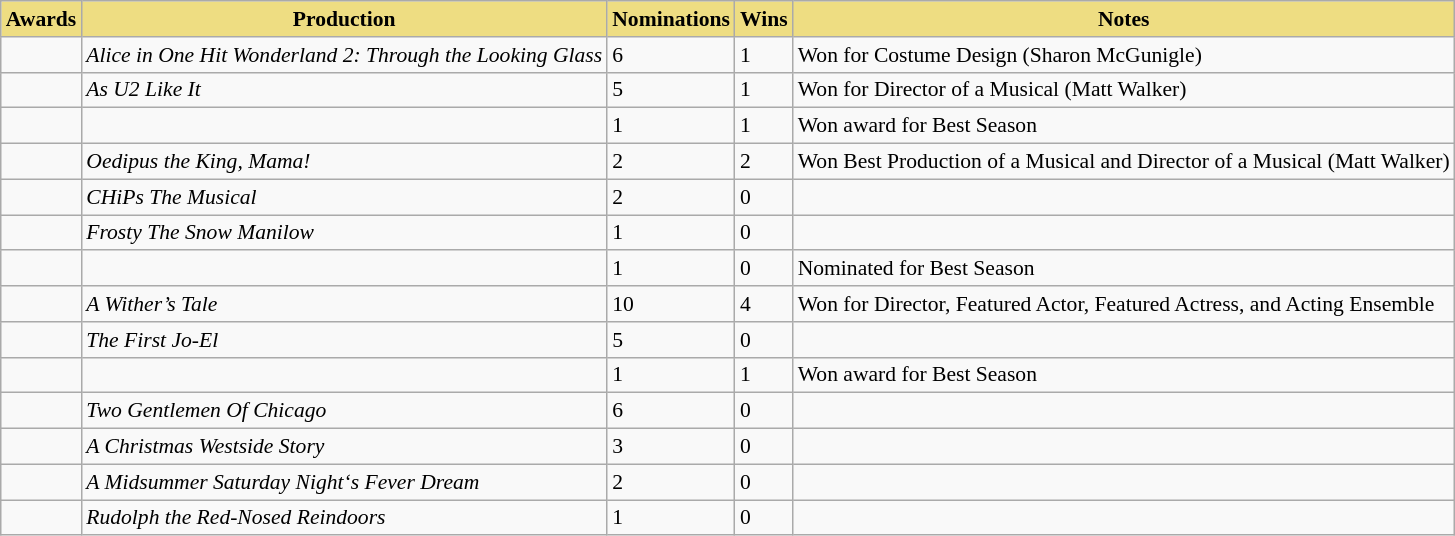<table class="sortable wikitable" style="font-size:90%;">
<tr>
<th style="background:#EEDD82;">Awards</th>
<th style="background:#EEDD82;">Production</th>
<th style="background:#EEDD82;">Nominations</th>
<th style="background:#EEDD82;">Wins</th>
<th style="background:#EEDD82;" class="unsortable">Notes</th>
</tr>
<tr>
<td></td>
<td><em>Alice in One Hit Wonderland 2: Through the Looking Glass</em></td>
<td>6</td>
<td>1</td>
<td>Won for Costume Design (Sharon McGunigle)</td>
</tr>
<tr>
<td></td>
<td><em>As U2 Like It</em></td>
<td>5</td>
<td>1</td>
<td>Won for Director of a Musical (Matt Walker)</td>
</tr>
<tr>
<td></td>
<td></td>
<td>1</td>
<td>1</td>
<td>Won award for Best Season</td>
</tr>
<tr>
<td></td>
<td><em>Oedipus the King, Mama!</em></td>
<td>2</td>
<td>2</td>
<td>Won Best Production of a Musical and Director of a Musical (Matt Walker)</td>
</tr>
<tr>
<td></td>
<td><em>CHiPs The Musical</em></td>
<td>2</td>
<td>0</td>
<td></td>
</tr>
<tr>
<td></td>
<td><em>Frosty The Snow Manilow</em></td>
<td>1</td>
<td>0</td>
<td></td>
</tr>
<tr>
<td></td>
<td></td>
<td>1</td>
<td>0</td>
<td>Nominated for Best Season</td>
</tr>
<tr>
<td></td>
<td><em>A Wither’s Tale</em></td>
<td>10</td>
<td>4</td>
<td>Won for Director, Featured Actor, Featured Actress, and Acting Ensemble</td>
</tr>
<tr>
<td></td>
<td><em>The First Jo-El</em></td>
<td>5</td>
<td>0</td>
<td></td>
</tr>
<tr>
<td></td>
<td></td>
<td>1</td>
<td>1</td>
<td>Won award for Best Season</td>
</tr>
<tr>
<td></td>
<td><em>Two Gentlemen Of Chicago</em></td>
<td>6</td>
<td>0</td>
<td></td>
</tr>
<tr>
<td></td>
<td><em>A Christmas Westside Story</em></td>
<td>3</td>
<td>0</td>
<td></td>
</tr>
<tr>
<td></td>
<td><em>A Midsummer Saturday Night‘s Fever Dream</em></td>
<td>2</td>
<td>0</td>
<td></td>
</tr>
<tr>
<td></td>
<td><em>Rudolph the Red-Nosed Reindoors</em></td>
<td>1</td>
<td>0</td>
<td></td>
</tr>
</table>
